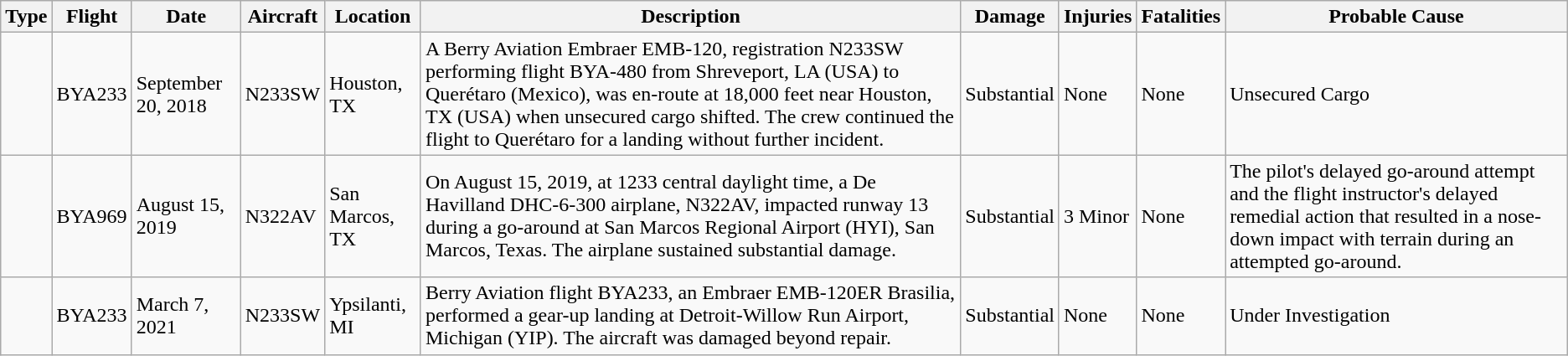<table class="wikitable">
<tr>
<th>Type</th>
<th>Flight</th>
<th>Date</th>
<th>Aircraft</th>
<th>Location</th>
<th>Description</th>
<th>Damage</th>
<th>Injuries</th>
<th>Fatalities</th>
<th>Probable Cause</th>
</tr>
<tr>
<td></td>
<td>BYA233</td>
<td>September 20, 2018</td>
<td>N233SW</td>
<td>Houston, TX</td>
<td>A Berry Aviation Embraer EMB-120, registration N233SW performing flight BYA-480 from Shreveport, LA (USA) to Querétaro (Mexico), was en-route at 18,000 feet near Houston, TX (USA) when unsecured cargo shifted. The crew continued the flight to Querétaro for a landing without further incident.</td>
<td>Substantial</td>
<td>None</td>
<td>None</td>
<td>Unsecured Cargo</td>
</tr>
<tr>
<td></td>
<td>BYA969</td>
<td>August 15, 2019</td>
<td>N322AV</td>
<td>San Marcos, TX</td>
<td>On August 15, 2019, at 1233 central daylight time, a De Havilland DHC-6-300 airplane, N322AV, impacted runway 13 during a go-around at San Marcos Regional Airport (HYI), San Marcos, Texas. The airplane sustained substantial damage.</td>
<td>Substantial</td>
<td>3 Minor</td>
<td>None</td>
<td>The pilot's delayed go-around attempt and the flight instructor's delayed remedial action that resulted in a nose-down impact with terrain during an attempted go-around.</td>
</tr>
<tr>
<td></td>
<td>BYA233</td>
<td>March 7, 2021</td>
<td>N233SW</td>
<td>Ypsilanti, MI</td>
<td>Berry Aviation flight BYA233, an Embraer EMB-120ER Brasilia, performed a gear-up landing at Detroit-Willow Run Airport, Michigan (YIP). The aircraft was damaged beyond repair.</td>
<td>Substantial</td>
<td>None</td>
<td>None</td>
<td>Under Investigation</td>
</tr>
</table>
